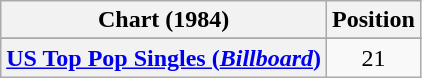<table class="wikitable plainrowheaders">
<tr>
<th>Chart (1984)</th>
<th>Position</th>
</tr>
<tr>
</tr>
<tr>
<th scope="row"><a href='#'>US Top Pop Singles (<em>Billboard</em>)</a></th>
<td align="center">21</td>
</tr>
</table>
